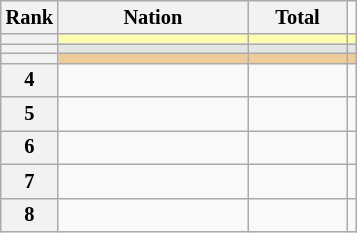<table class="wikitable sortable" style="text-align:center; font-size:85%">
<tr>
<th scope="col" style="width:20px;">Rank</th>
<th ! scope="col" style="width:120px;">Nation</th>
<th ! scope="col" style="width:60px;">Total</th>
</tr>
<tr bgcolor=fffcaf>
<th scope=row></th>
<td align=left></td>
<td></td>
<td></td>
</tr>
<tr bgcolor=e5e5e5>
<th scope=row></th>
<td align=left></td>
<td></td>
<td></td>
</tr>
<tr bgcolor=eecc99>
<th scope=row></th>
<td align=left></td>
<td></td>
<td></td>
</tr>
<tr>
<th scope=row>4</th>
<td align=left></td>
<td></td>
<td></td>
</tr>
<tr>
<th scope=row>5</th>
<td align=left></td>
<td></td>
<td></td>
</tr>
<tr>
<th scope=row>6</th>
<td align=left></td>
<td></td>
<td></td>
</tr>
<tr>
<th scope=row>7</th>
<td align=left></td>
<td></td>
<td></td>
</tr>
<tr>
<th scope=row>8</th>
<td align=left></td>
<td></td>
<td></td>
</tr>
</table>
